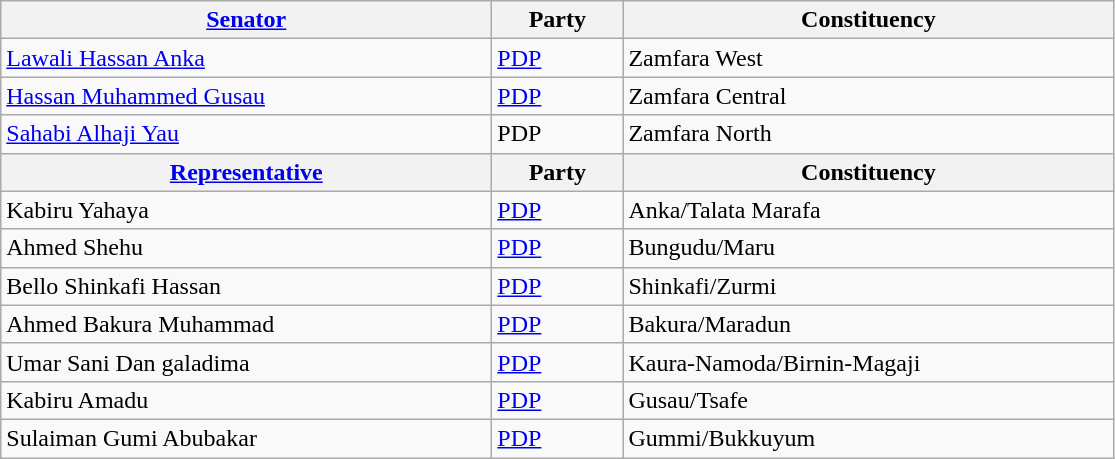<table class="wikitable">
<tr>
<th style="width:20em;"><a href='#'>Senator</a></th>
<th style="width:5em;">Party</th>
<th style="width:20em;">Constituency</th>
</tr>
<tr>
<td><a href='#'>Lawali Hassan Anka</a></td>
<td><a href='#'>PDP</a></td>
<td>Zamfara West</td>
</tr>
<tr>
<td><a href='#'>Hassan Muhammed Gusau</a></td>
<td><a href='#'>PDP</a></td>
<td>Zamfara Central</td>
</tr>
<tr>
<td><a href='#'>Sahabi Alhaji Yau</a></td>
<td All Progressive Congress>PDP</td>
<td>Zamfara North</td>
</tr>
<tr>
<th><a href='#'>Representative</a></th>
<th>Party</th>
<th>Constituency</th>
</tr>
<tr>
<td>Kabiru Yahaya</td>
<td><a href='#'>PDP</a></td>
<td>Anka/Talata Marafa</td>
</tr>
<tr>
<td>Ahmed Shehu</td>
<td><a href='#'>PDP</a></td>
<td>Bungudu/Maru</td>
</tr>
<tr>
<td>Bello Shinkafi Hassan</td>
<td><a href='#'>PDP</a></td>
<td>Shinkafi/Zurmi</td>
</tr>
<tr>
<td>Ahmed Bakura Muhammad</td>
<td><a href='#'>PDP</a></td>
<td>Bakura/Maradun</td>
</tr>
<tr>
<td>Umar Sani Dan galadima</td>
<td><a href='#'>PDP</a></td>
<td>Kaura-Namoda/Birnin-Magaji</td>
</tr>
<tr>
<td>Kabiru Amadu</td>
<td><a href='#'>PDP</a></td>
<td>Gusau/Tsafe</td>
</tr>
<tr>
<td>Sulaiman Gumi Abubakar</td>
<td><a href='#'>PDP</a></td>
<td>Gummi/Bukkuyum</td>
</tr>
</table>
